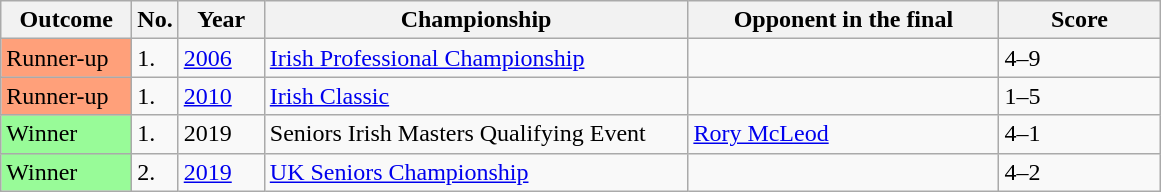<table class="sortable wikitable">
<tr>
<th width="80">Outcome</th>
<th width="20">No.</th>
<th width="50">Year</th>
<th width="275">Championship</th>
<th width="200">Opponent in the final</th>
<th width="100">Score</th>
</tr>
<tr>
<td style="background:#ffa07a;">Runner-up</td>
<td>1.</td>
<td><a href='#'>2006</a></td>
<td><a href='#'>Irish Professional Championship</a></td>
<td> </td>
<td>4–9</td>
</tr>
<tr>
<td style="background:#ffa07a;">Runner-up</td>
<td>1.</td>
<td><a href='#'>2010</a></td>
<td><a href='#'>Irish Classic</a></td>
<td> </td>
<td>1–5</td>
</tr>
<tr>
<td style="background:#98FB98">Winner</td>
<td>1.</td>
<td>2019</td>
<td>Seniors Irish Masters Qualifying Event</td>
<td> <a href='#'>Rory McLeod</a></td>
<td>4–1</td>
</tr>
<tr>
<td style="background:#98FB98">Winner</td>
<td>2.</td>
<td><a href='#'>2019</a></td>
<td><a href='#'>UK Seniors Championship</a></td>
<td> </td>
<td>4–2</td>
</tr>
</table>
